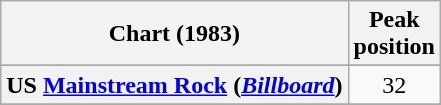<table class="wikitable sortable plainrowheaders" style="text-align:center">
<tr>
<th scope="col">Chart (1983)</th>
<th scope="col">Peak<br>position</th>
</tr>
<tr>
</tr>
<tr>
</tr>
<tr>
<th scope="row">US <a href='#'>Mainstream Rock</a> (<em><a href='#'>Billboard</a></em>)</th>
<td>32</td>
</tr>
<tr>
</tr>
</table>
